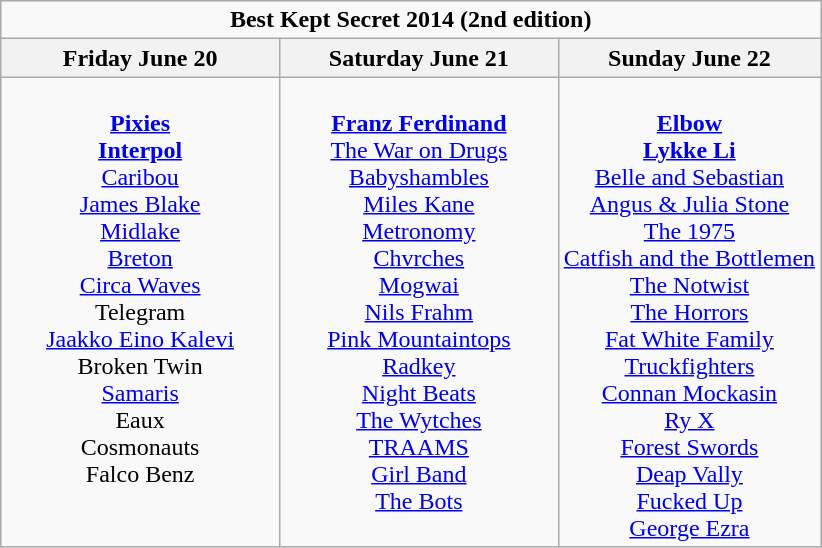<table class="wikitable">
<tr>
<td colspan="3" align="center"><strong>Best Kept Secret 2014 (2nd edition)</strong></td>
</tr>
<tr>
<th>Friday June 20</th>
<th>Saturday June 21</th>
<th>Sunday June 22</th>
</tr>
<tr>
<td valign="top" align="center" width=34%><br><strong><a href='#'>Pixies</a></strong>
<br><strong><a href='#'>Interpol</a></strong>
<br><a href='#'>Caribou</a>
<br><a href='#'>James Blake</a>
<br><a href='#'>Midlake</a>
<br><a href='#'>Breton</a>
<br><a href='#'>Circa Waves</a>
<br>Telegram
<br><a href='#'>Jaakko Eino Kalevi</a>
<br>Broken Twin
<br><a href='#'>Samaris</a>
<br>Eaux
<br>Cosmonauts
<br>Falco Benz</td>
<td valign="top" align="center" width=34%><br><strong><a href='#'>Franz Ferdinand</a></strong>
<br><a href='#'>The War on Drugs</a>
<br><a href='#'>Babyshambles</a>
<br><a href='#'>Miles Kane</a>
<br><a href='#'>Metronomy</a>
<br><a href='#'>Chvrches</a>
<br><a href='#'>Mogwai</a>
<br><a href='#'>Nils Frahm</a>
<br><a href='#'>Pink Mountaintops</a>
<br><a href='#'>Radkey</a>
<br><a href='#'>Night Beats</a>
<br><a href='#'>The Wytches</a>
<br><a href='#'>TRAAMS</a>
<br><a href='#'>Girl Band</a>
<br><a href='#'>The Bots</a></td>
<td valign="top" align="center" width=32%><br><strong><a href='#'>Elbow</a></strong>
<br><strong><a href='#'>Lykke Li</a></strong>
<br><a href='#'>Belle and Sebastian</a>
<br><a href='#'>Angus & Julia Stone</a>
<br><a href='#'>The 1975</a>
<br><a href='#'>Catfish and the Bottlemen</a>
<br><a href='#'>The Notwist</a>
<br><a href='#'>The Horrors</a>
<br><a href='#'>Fat White Family</a>
<br><a href='#'>Truckfighters</a>
<br><a href='#'>Connan Mockasin</a>
<br><a href='#'>Ry X</a>
<br><a href='#'>Forest Swords</a>
<br><a href='#'>Deap Vally</a>
<br><a href='#'>Fucked Up</a>
<br><a href='#'>George Ezra</a></td>
</tr>
</table>
